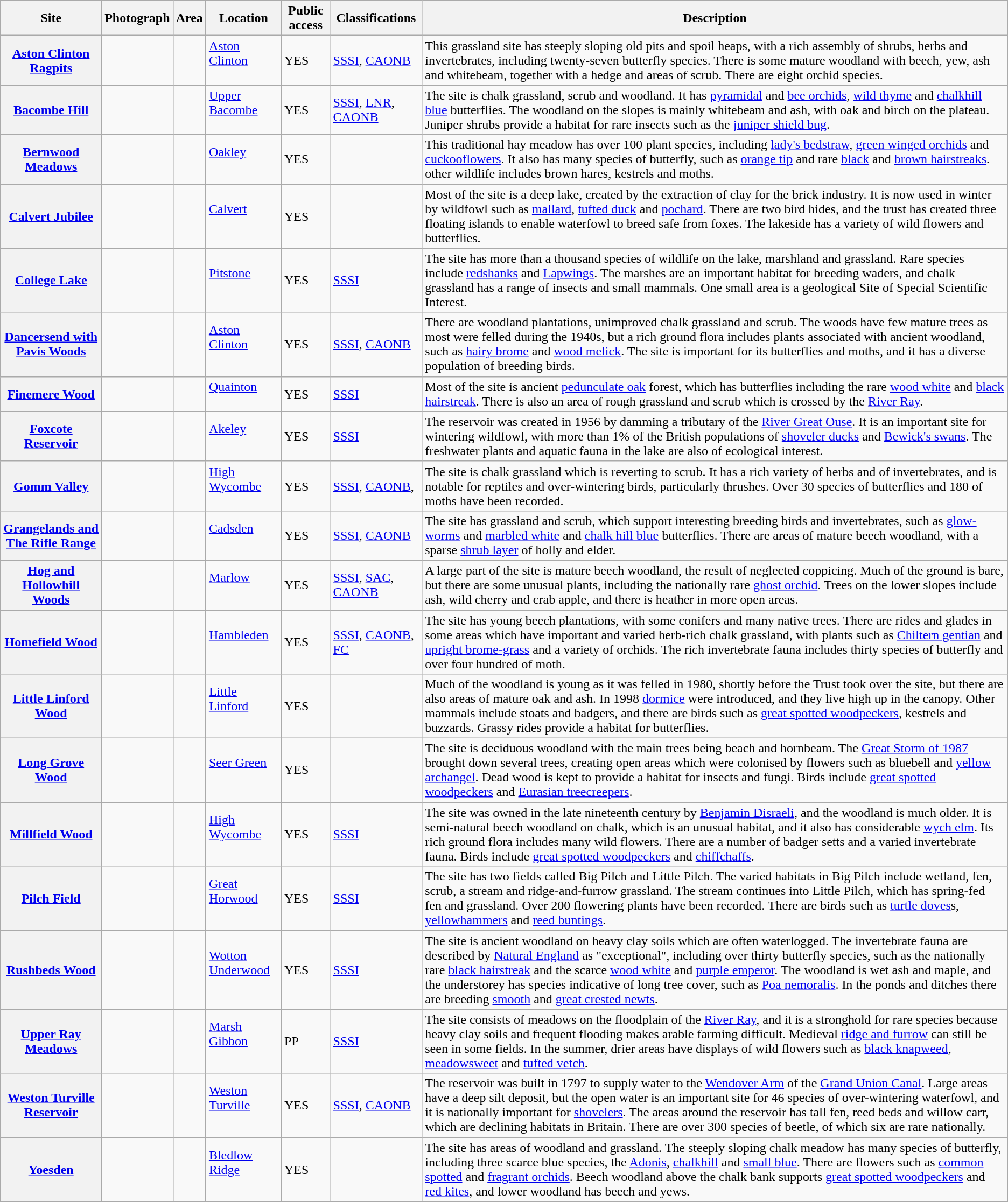<table class="wikitable sortable plainrowheaders">
<tr>
<th scope="col">Site</th>
<th scope="col" class="unsortable">Photograph</th>
<th scope="col" data-sort-type="number">Area</th>
<th scope="col">Location</th>
<th scope="col">Public access</th>
<th scope="col">Classifications</th>
<th scope="col" class="unsortable">Description</th>
</tr>
<tr>
<th scope="row"><a href='#'>Aston Clinton Ragpits</a></th>
<td></td>
<td></td>
<td><a href='#'>Aston Clinton</a><br> <br> </td>
<td>YES</td>
<td><a href='#'>SSSI</a>, <a href='#'>CAONB</a></td>
<td>This grassland site has steeply sloping old pits and spoil heaps, with a rich assembly of shrubs, herbs and invertebrates, including twenty-seven butterfly species. There is some mature woodland with beech, yew, ash and whitebeam, together with a hedge and areas of scrub. There are eight orchid species.</td>
</tr>
<tr>
<th scope="row"><a href='#'>Bacombe Hill</a></th>
<td></td>
<td></td>
<td><a href='#'>Upper Bacombe</a><br> <br> </td>
<td>YES</td>
<td><a href='#'>SSSI</a>, <a href='#'>LNR</a>, <a href='#'>CAONB</a></td>
<td>The site is chalk grassland, scrub and woodland. It has <a href='#'>pyramidal</a> and <a href='#'>bee orchids</a>, <a href='#'>wild thyme</a> and <a href='#'>chalkhill blue</a> butterflies. The woodland on the slopes is mainly whitebeam and ash, with oak and birch on the plateau. Juniper shrubs provide a habitat for rare insects such as the <a href='#'>juniper shield bug</a>.</td>
</tr>
<tr>
<th scope="row"><a href='#'>Bernwood Meadows</a></th>
<td></td>
<td></td>
<td><a href='#'>Oakley</a><br> <br> </td>
<td>YES</td>
<td></td>
<td>This traditional hay meadow has over 100 plant species, including <a href='#'>lady's bedstraw</a>, <a href='#'>green winged orchids</a> and <a href='#'>cuckooflowers</a>. It also has many species of butterfly, such as <a href='#'>orange tip</a> and rare <a href='#'>black</a> and <a href='#'>brown hairstreaks</a>. other wildlife includes brown hares, kestrels and moths.</td>
</tr>
<tr>
<th scope="row"><a href='#'>Calvert Jubilee</a></th>
<td></td>
<td></td>
<td><a href='#'>Calvert</a><br> <br> </td>
<td>YES</td>
<td></td>
<td>Most of the site is a deep lake, created by the extraction of clay for the brick industry. It is now used in winter by wildfowl such as <a href='#'>mallard</a>, <a href='#'>tufted duck</a> and <a href='#'>pochard</a>. There are two bird hides, and the trust has created three floating islands to enable waterfowl to breed safe from foxes. The lakeside has a variety of wild flowers and butterflies.</td>
</tr>
<tr>
<th scope="row"><a href='#'>College Lake</a></th>
<td></td>
<td></td>
<td><a href='#'>Pitstone</a><br> <br> </td>
<td>YES</td>
<td><a href='#'>SSSI</a></td>
<td>The site has more than a thousand species of wildlife on the lake, marshland and grassland. Rare species include <a href='#'>redshanks</a> and <a href='#'>Lapwings</a>. The marshes are an important habitat for breeding waders, and chalk grassland has a range of insects and small mammals. One small area is a geological Site of Special Scientific Interest.</td>
</tr>
<tr>
<th scope="row"><a href='#'>Dancersend with Pavis Woods</a></th>
<td></td>
<td></td>
<td><a href='#'>Aston Clinton</a><br> <br> </td>
<td>YES</td>
<td><a href='#'>SSSI</a>, <a href='#'>CAONB</a></td>
<td>There are woodland plantations, unimproved chalk grassland and scrub. The woods have few mature trees as most were felled during the 1940s, but a rich ground flora includes plants associated with ancient woodland, such as <a href='#'>hairy brome</a> and <a href='#'>wood melick</a>. The site is important for its butterflies and moths, and it has a diverse population of breeding birds.</td>
</tr>
<tr>
<th scope="row"><a href='#'>Finemere Wood</a></th>
<td></td>
<td></td>
<td><a href='#'>Quainton</a><br> <br> </td>
<td>YES</td>
<td><a href='#'>SSSI</a></td>
<td>Most of the site is ancient <a href='#'>pedunculate oak</a> forest, which has butterflies including the rare <a href='#'>wood white</a> and <a href='#'>black hairstreak</a>. There is also an area of rough grassland and scrub which is crossed by the <a href='#'>River Ray</a>.</td>
</tr>
<tr>
<th scope="row"><a href='#'>Foxcote Reservoir</a></th>
<td></td>
<td><small> </small></td>
<td><a href='#'>Akeley</a><br> <br> </td>
<td>YES</td>
<td><a href='#'>SSSI</a></td>
<td>The reservoir was created in 1956 by damming a tributary of the <a href='#'>River Great Ouse</a>. It is an important site for wintering wildfowl, with more than 1% of the British populations of <a href='#'>shoveler ducks</a> and <a href='#'>Bewick's swans</a>. The freshwater plants and aquatic fauna in the lake are also of ecological interest.</td>
</tr>
<tr>
<th scope="row"><a href='#'>Gomm Valley</a></th>
<td></td>
<td></td>
<td><a href='#'>High Wycombe</a><br> <br> </td>
<td>YES</td>
<td><a href='#'>SSSI</a>, <a href='#'>CAONB</a>,</td>
<td>The site is chalk grassland which is reverting to scrub. It has a rich variety of herbs and of invertebrates, and is notable for reptiles and over-wintering birds, particularly thrushes. Over 30 species of butterflies and 180 of moths have been recorded.</td>
</tr>
<tr>
<th scope="row"><a href='#'>Grangelands and The Rifle Range</a></th>
<td></td>
<td></td>
<td><a href='#'>Cadsden</a><br> <br> </td>
<td>YES</td>
<td><a href='#'>SSSI</a>, <a href='#'>CAONB</a></td>
<td>The site has grassland and scrub, which support interesting breeding birds and invertebrates, such as <a href='#'>glow-worms</a> and <a href='#'>marbled white</a> and <a href='#'>chalk hill blue</a> butterflies. There are areas of mature beech woodland, with a sparse <a href='#'>shrub layer</a> of holly and elder.</td>
</tr>
<tr>
<th scope="row"><a href='#'>Hog and Hollowhill Woods</a></th>
<td></td>
<td></td>
<td><a href='#'>Marlow</a><br> <br> </td>
<td>YES</td>
<td><a href='#'>SSSI</a>, <a href='#'>SAC</a>, <a href='#'>CAONB</a></td>
<td>A large part of the site is mature beech woodland, the result of neglected coppicing. Much of the ground is bare, but there are some unusual plants, including the nationally rare <a href='#'>ghost orchid</a>. Trees on the lower slopes include ash, wild cherry and crab apple, and there is heather in more open areas.</td>
</tr>
<tr>
<th scope="row"><a href='#'>Homefield Wood</a></th>
<td></td>
<td></td>
<td><a href='#'>Hambleden</a><br> <br> </td>
<td>YES</td>
<td><a href='#'>SSSI</a>, <a href='#'>CAONB</a>, <a href='#'>FC</a></td>
<td>The site has young beech plantations, with some conifers and many native trees. There are rides and glades in some areas which have important and varied herb-rich chalk grassland, with plants such as <a href='#'>Chiltern gentian</a> and <a href='#'>upright brome-grass</a> and a variety of orchids. The rich invertebrate fauna includes thirty species of butterfly and over four hundred of moth.</td>
</tr>
<tr>
<th scope="row"><a href='#'>Little Linford Wood</a></th>
<td></td>
<td></td>
<td><a href='#'>Little Linford</a><br> <br> </td>
<td>YES</td>
<td></td>
<td>Much of the woodland is young as it was felled in 1980, shortly before the Trust took over the site, but there are also areas of mature oak and ash. In 1998 <a href='#'>dormice</a> were introduced, and they live high up in the canopy. Other mammals include stoats and badgers, and there are birds such as <a href='#'>great spotted woodpeckers</a>, kestrels and buzzards. Grassy rides provide a habitat for butterflies.</td>
</tr>
<tr>
<th scope="row"><a href='#'>Long Grove Wood</a></th>
<td></td>
<td></td>
<td><a href='#'>Seer Green</a><br> <br> </td>
<td>YES</td>
<td></td>
<td>The site is deciduous woodland with the main trees being beach and hornbeam. The <a href='#'>Great Storm of 1987</a> brought down several trees, creating open areas which were colonised by flowers such as bluebell and <a href='#'>yellow archangel</a>. Dead wood is kept to provide a habitat for insects and fungi. Birds include <a href='#'>great spotted woodpeckers</a> and <a href='#'>Eurasian treecreepers</a>.</td>
</tr>
<tr>
<th scope="row"><a href='#'>Millfield Wood</a></th>
<td></td>
<td></td>
<td><a href='#'>High Wycombe</a><br> <br> </td>
<td>YES</td>
<td><a href='#'>SSSI</a></td>
<td>The site was owned in the late nineteenth century by <a href='#'>Benjamin Disraeli</a>, and the woodland is much older. It is semi-natural beech woodland on chalk, which is an unusual habitat, and it also has considerable <a href='#'>wych elm</a>. Its rich ground flora includes many wild flowers. There are a number of badger setts and a varied invertebrate fauna. Birds include <a href='#'>great spotted woodpeckers</a> and <a href='#'>chiffchaffs</a>.</td>
</tr>
<tr>
<th scope="row"><a href='#'>Pilch Field</a></th>
<td></td>
<td></td>
<td><a href='#'>Great Horwood</a><br> <br> </td>
<td>YES</td>
<td><a href='#'>SSSI</a></td>
<td>The site has two fields called Big Pilch and Little Pilch. The varied habitats in Big Pilch include wetland, fen, scrub, a stream and ridge-and-furrow grassland. The stream continues into Little Pilch, which has spring-fed fen and grassland. Over 200 flowering plants have been recorded. There are birds such as <a href='#'>turtle doves</a>s, <a href='#'>yellowhammers</a> and <a href='#'>reed buntings</a>.</td>
</tr>
<tr>
<th scope="row"><a href='#'>Rushbeds Wood</a></th>
<td></td>
<td></td>
<td><a href='#'>Wotton Underwood</a><br> <br> </td>
<td>YES</td>
<td><a href='#'>SSSI</a></td>
<td>The site is ancient woodland on heavy clay soils which are often waterlogged. The invertebrate fauna are described by <a href='#'>Natural England</a> as "exceptional", including over thirty butterfly species, such as the nationally rare <a href='#'>black hairstreak</a> and the scarce <a href='#'>wood white</a> and <a href='#'>purple emperor</a>. The woodland is wet ash and maple, and the understorey has species indicative of long tree cover, such as <a href='#'>Poa nemoralis</a>. In the ponds and ditches there are breeding <a href='#'>smooth</a> and <a href='#'>great crested newts</a>.</td>
</tr>
<tr>
<th scope="row"><a href='#'>Upper Ray Meadows</a></th>
<td></td>
<td></td>
<td><a href='#'>Marsh Gibbon</a><br> <br> </td>
<td>PP</td>
<td><a href='#'>SSSI</a></td>
<td>The site consists of meadows on the floodplain of the <a href='#'>River Ray</a>, and it is a stronghold for rare species because heavy clay soils and frequent flooding makes arable farming difficult. Medieval <a href='#'>ridge and furrow</a> can still be seen in some fields. In the summer, drier areas have displays of wild flowers such as <a href='#'>black knapweed</a>, <a href='#'>meadowsweet</a> and <a href='#'>tufted vetch</a>.</td>
</tr>
<tr>
<th scope="row"><a href='#'>Weston Turville Reservoir</a></th>
<td></td>
<td></td>
<td><a href='#'>Weston Turville</a><br> <br> </td>
<td>YES</td>
<td><a href='#'>SSSI</a>, <a href='#'>CAONB</a></td>
<td>The reservoir was built in 1797 to supply water to the <a href='#'>Wendover Arm</a> of the <a href='#'>Grand Union Canal</a>. Large areas have a deep silt deposit, but the open water is an important site for 46 species of over-wintering waterfowl, and it is nationally important for <a href='#'>shovelers</a>. The areas around the reservoir has tall fen, reed beds and willow carr, which are declining habitats in Britain. There are over 300 species of beetle, of which six are rare nationally.</td>
</tr>
<tr>
<th scope="row"><a href='#'>Yoesden</a></th>
<td></td>
<td></td>
<td><a href='#'>Bledlow Ridge</a><br> <br> </td>
<td>YES</td>
<td></td>
<td>The site has areas of woodland and grassland. The steeply sloping chalk meadow has many species of butterfly, including three scarce blue species, the <a href='#'>Adonis</a>, <a href='#'>chalkhill</a> and <a href='#'>small blue</a>. There are flowers such as <a href='#'>common spotted</a> and <a href='#'>fragrant orchids</a>. Beech woodland above the chalk bank supports <a href='#'>great spotted woodpeckers</a> and <a href='#'>red kites</a>, and lower woodland has beech and yews.</td>
</tr>
<tr>
</tr>
</table>
